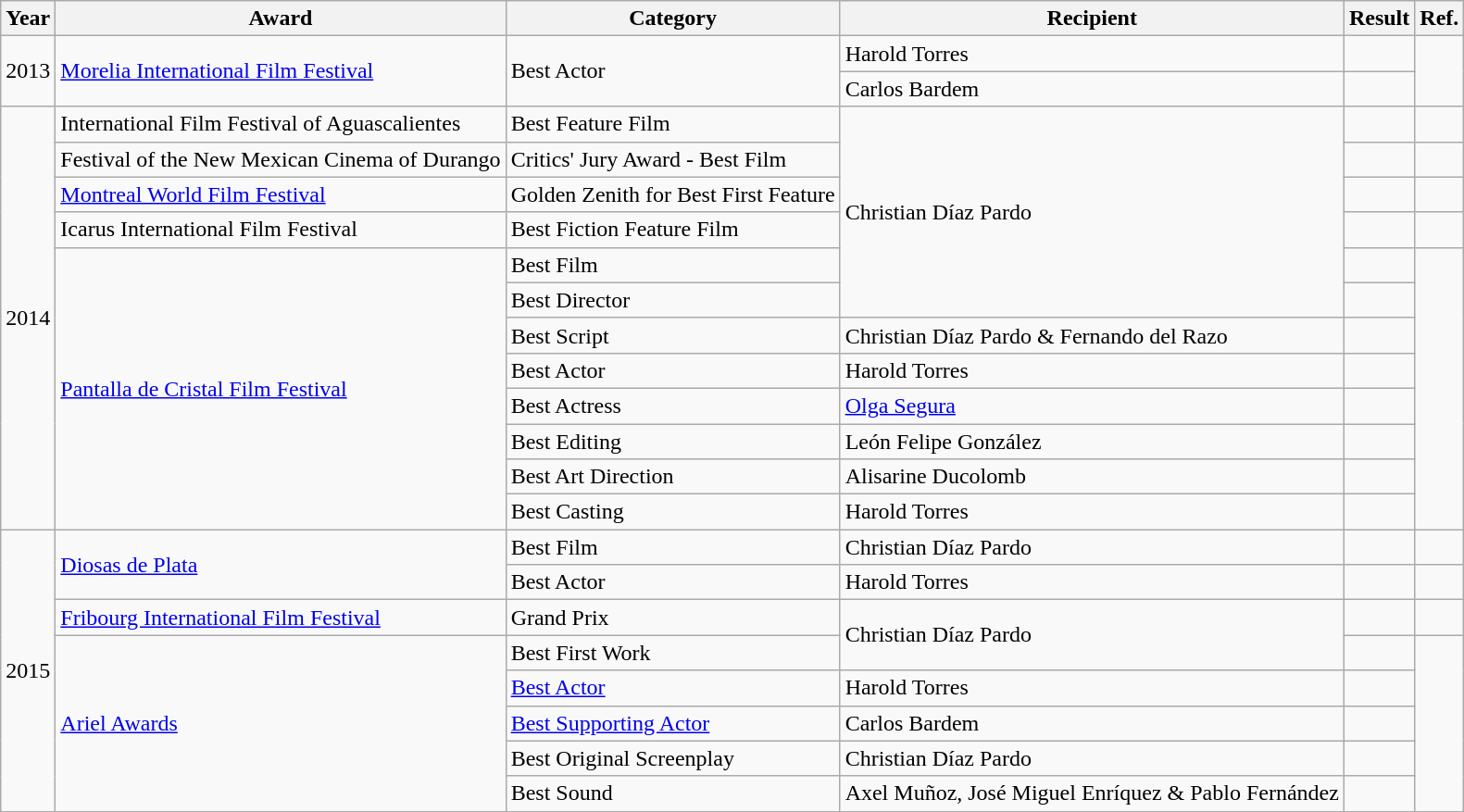<table class="wikitable">
<tr>
<th>Year</th>
<th>Award</th>
<th>Category</th>
<th>Recipient</th>
<th>Result</th>
<th>Ref.</th>
</tr>
<tr>
<td rowspan="2">2013</td>
<td rowspan="2"><a href='#'>Morelia International Film Festival</a></td>
<td rowspan="2">Best Actor</td>
<td>Harold Torres</td>
<td></td>
<td rowspan="2"></td>
</tr>
<tr>
<td>Carlos Bardem</td>
<td></td>
</tr>
<tr>
<td rowspan="12">2014</td>
<td>International Film Festival of Aguascalientes</td>
<td>Best Feature Film</td>
<td rowspan="6">Christian Díaz Pardo</td>
<td></td>
<td></td>
</tr>
<tr>
<td>Festival of the New Mexican Cinema of Durango</td>
<td>Critics' Jury Award - Best Film</td>
<td></td>
<td></td>
</tr>
<tr>
<td><a href='#'>Montreal World Film Festival</a></td>
<td>Golden Zenith for Best First Feature</td>
<td></td>
<td></td>
</tr>
<tr>
<td>Icarus International Film Festival</td>
<td>Best Fiction Feature Film</td>
<td></td>
<td></td>
</tr>
<tr>
<td rowspan="8"><a href='#'>Pantalla de Cristal Film Festival</a></td>
<td>Best Film</td>
<td></td>
<td rowspan="8"></td>
</tr>
<tr>
<td>Best Director</td>
<td></td>
</tr>
<tr>
<td>Best Script</td>
<td>Christian Díaz Pardo & Fernando del Razo</td>
<td></td>
</tr>
<tr>
<td>Best Actor</td>
<td>Harold Torres</td>
<td></td>
</tr>
<tr>
<td>Best Actress</td>
<td><a href='#'>Olga Segura</a></td>
<td></td>
</tr>
<tr>
<td>Best Editing</td>
<td>León Felipe González</td>
<td></td>
</tr>
<tr>
<td>Best Art Direction</td>
<td>Alisarine Ducolomb</td>
<td></td>
</tr>
<tr>
<td>Best Casting</td>
<td>Harold Torres</td>
<td></td>
</tr>
<tr>
<td rowspan="8">2015</td>
<td rowspan="2"><a href='#'>Diosas de Plata</a></td>
<td>Best Film</td>
<td>Christian Díaz Pardo</td>
<td></td>
<td></td>
</tr>
<tr>
<td>Best Actor</td>
<td>Harold Torres</td>
<td></td>
<td></td>
</tr>
<tr>
<td><a href='#'>Fribourg International Film Festival</a></td>
<td>Grand Prix</td>
<td rowspan="2">Christian Díaz Pardo</td>
<td></td>
<td></td>
</tr>
<tr>
<td rowspan="5"><a href='#'>Ariel Awards</a></td>
<td>Best First Work</td>
<td></td>
<td rowspan="5"></td>
</tr>
<tr>
<td><a href='#'>Best Actor</a></td>
<td>Harold Torres</td>
<td></td>
</tr>
<tr>
<td><a href='#'>Best Supporting Actor</a></td>
<td>Carlos Bardem</td>
<td></td>
</tr>
<tr>
<td>Best Original Screenplay</td>
<td>Christian Díaz Pardo</td>
<td></td>
</tr>
<tr>
<td>Best Sound</td>
<td>Axel Muñoz, José Miguel Enríquez & Pablo Fernández</td>
<td></td>
</tr>
</table>
